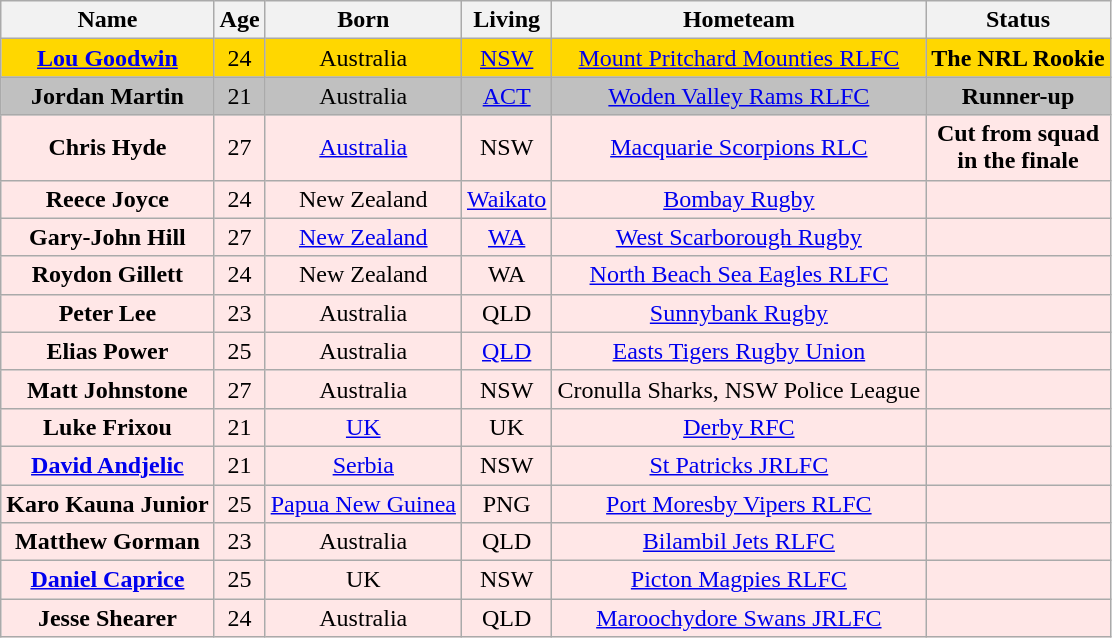<table class="wikitable plainrowheaders" style="text-align: center">
<tr>
<th>Name</th>
<th>Age</th>
<th>Born</th>
<th>Living</th>
<th>Hometeam</th>
<th>Status</th>
</tr>
<tr style="background:gold;">
<td><strong><a href='#'>Lou Goodwin</a></strong></td>
<td>24</td>
<td>Australia</td>
<td><a href='#'>NSW</a></td>
<td><a href='#'>Mount Pritchard Mounties RLFC</a></td>
<td><strong>The NRL Rookie</strong></td>
</tr>
<tr style="background:silver;">
<td><strong>Jordan Martin</strong></td>
<td>21</td>
<td>Australia</td>
<td><a href='#'>ACT</a></td>
<td><a href='#'>Woden Valley Rams RLFC</a></td>
<td><strong>Runner-up</strong></td>
</tr>
<tr style="background:#ffe7e7;">
<td><strong>Chris Hyde</strong></td>
<td>27</td>
<td><a href='#'>Australia</a></td>
<td>NSW</td>
<td><a href='#'>Macquarie Scorpions RLC</a></td>
<td><strong>Cut from squad<br>in the finale</strong></td>
</tr>
<tr style="background:#ffe7e7;">
<td><strong>Reece Joyce</strong></td>
<td>24</td>
<td>New Zealand</td>
<td><a href='#'>Waikato</a></td>
<td><a href='#'>Bombay Rugby</a></td>
<td></td>
</tr>
<tr style="background:#ffe7e7;">
<td><strong>Gary-John Hill</strong></td>
<td>27</td>
<td><a href='#'>New Zealand</a></td>
<td><a href='#'>WA</a></td>
<td><a href='#'>West Scarborough Rugby</a></td>
<td></td>
</tr>
<tr style="background:#ffe7e7;">
<td><strong>Roydon Gillett</strong></td>
<td>24</td>
<td>New Zealand</td>
<td>WA</td>
<td><a href='#'>North Beach Sea Eagles RLFC</a></td>
<td></td>
</tr>
<tr style="background:#ffe7e7;">
<td><strong>Peter Lee</strong></td>
<td>23</td>
<td>Australia</td>
<td>QLD</td>
<td><a href='#'>Sunnybank Rugby</a></td>
<td></td>
</tr>
<tr style="background:#ffe7e7;">
<td><strong>Elias Power</strong></td>
<td>25</td>
<td>Australia</td>
<td><a href='#'>QLD</a></td>
<td><a href='#'>Easts Tigers Rugby Union</a></td>
<td></td>
</tr>
<tr style="background:#ffe7e7;">
<td><strong>Matt Johnstone</strong></td>
<td>27</td>
<td>Australia</td>
<td>NSW</td>
<td>Cronulla Sharks, NSW Police League</td>
<td></td>
</tr>
<tr style="background:#ffe7e7;">
<td><strong>Luke Frixou</strong></td>
<td>21</td>
<td><a href='#'>UK</a></td>
<td>UK</td>
<td><a href='#'>Derby RFC</a></td>
<td></td>
</tr>
<tr style="background:#ffe7e7;">
<td><strong><a href='#'>David Andjelic</a></strong></td>
<td>21</td>
<td><a href='#'>Serbia</a></td>
<td>NSW</td>
<td><a href='#'>St Patricks JRLFC</a></td>
<td></td>
</tr>
<tr style="background:#ffe7e7;">
<td><strong>Karo Kauna Junior</strong></td>
<td>25</td>
<td><a href='#'>Papua New Guinea</a></td>
<td>PNG</td>
<td><a href='#'>Port Moresby Vipers RLFC</a></td>
<td></td>
</tr>
<tr style="background:#ffe7e7;">
<td><strong>Matthew Gorman</strong></td>
<td>23</td>
<td>Australia</td>
<td>QLD</td>
<td><a href='#'>Bilambil Jets RLFC</a></td>
<td></td>
</tr>
<tr style="background:#ffe7e7;">
<td><strong><a href='#'>Daniel Caprice</a></strong></td>
<td>25</td>
<td>UK</td>
<td>NSW</td>
<td><a href='#'>Picton Magpies RLFC</a></td>
<td></td>
</tr>
<tr style="background:#ffe7e7;">
<td><strong>Jesse Shearer</strong></td>
<td>24</td>
<td>Australia</td>
<td>QLD</td>
<td><a href='#'>Maroochydore Swans JRLFC</a></td>
<td></td>
</tr>
</table>
